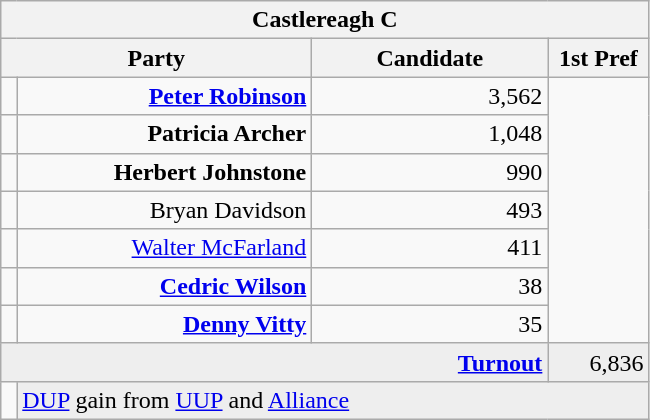<table class="wikitable">
<tr>
<th colspan="4" align="center">Castlereagh C</th>
</tr>
<tr>
<th colspan="2" align="center" width=200>Party</th>
<th width=150>Candidate</th>
<th width=60>1st Pref</th>
</tr>
<tr>
<td></td>
<td align="right"><strong><a href='#'>Peter Robinson</a></strong></td>
<td align="right">3,562</td>
</tr>
<tr>
<td></td>
<td align="right"><strong>Patricia Archer</strong></td>
<td align="right">1,048</td>
</tr>
<tr>
<td></td>
<td align="right"><strong>Herbert Johnstone</strong></td>
<td align="right">990</td>
</tr>
<tr>
<td></td>
<td align="right">Bryan Davidson</td>
<td align="right">493</td>
</tr>
<tr>
<td></td>
<td align="right"><a href='#'>Walter McFarland</a></td>
<td align="right">411</td>
</tr>
<tr>
<td></td>
<td align="right"><strong><a href='#'>Cedric Wilson</a></strong></td>
<td align="right">38</td>
</tr>
<tr>
<td></td>
<td align="right"><strong><a href='#'>Denny Vitty</a></strong></td>
<td align="right">35</td>
</tr>
<tr bgcolor="EEEEEE">
<td colspan=3 align="right"><strong><a href='#'>Turnout</a></strong></td>
<td align="right">6,836</td>
</tr>
<tr>
<td bgcolor=></td>
<td colspan=3 bgcolor="EEEEEE"><a href='#'>DUP</a> gain from <a href='#'>UUP</a> and <a href='#'>Alliance</a></td>
</tr>
</table>
